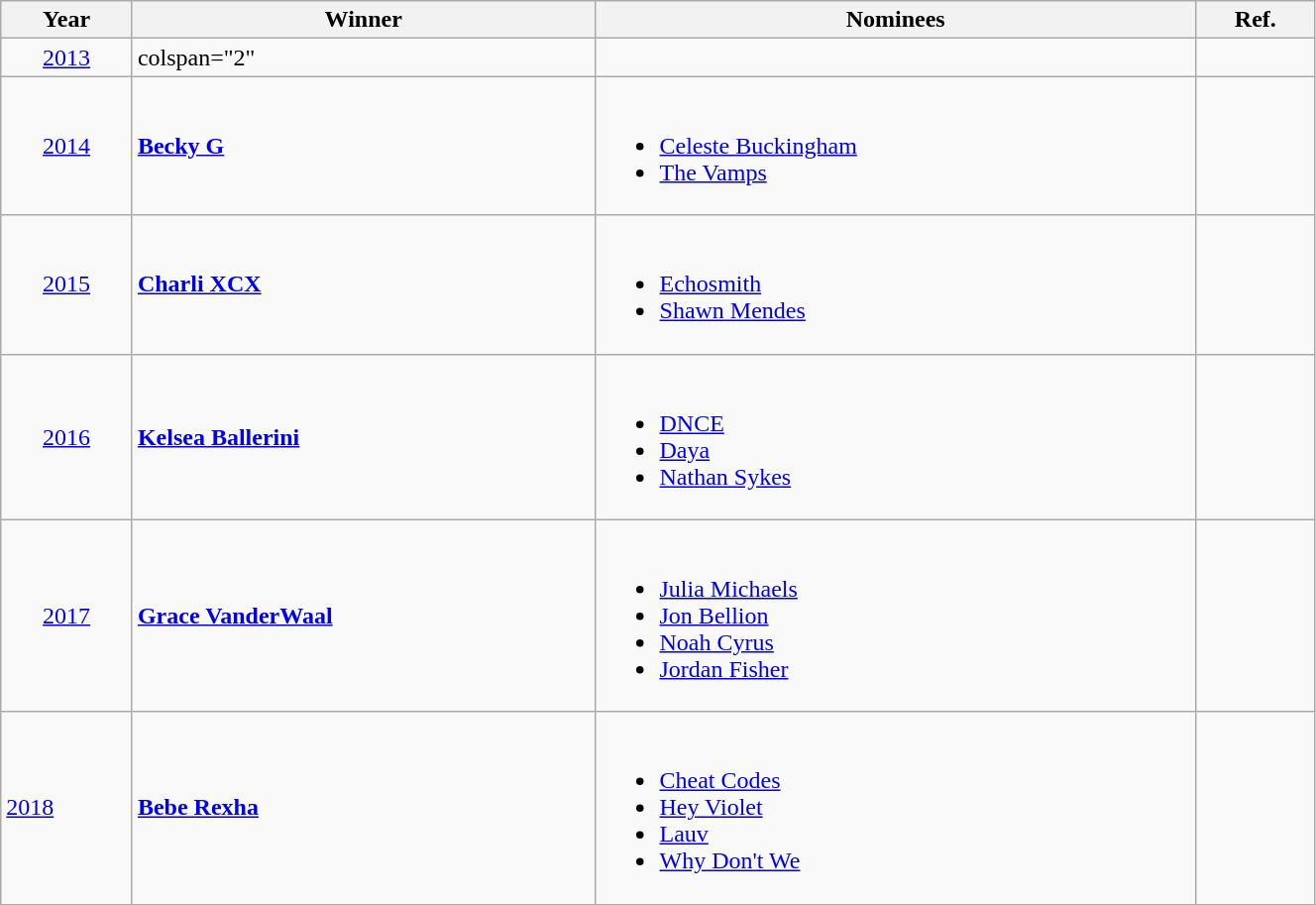<table class="wikitable" width=70%>
<tr>
<th>Year</th>
<th>Winner</th>
<th>Nominees</th>
<th>Ref.</th>
</tr>
<tr>
<td align="center"><a href='#'>2013</a></td>
<td>colspan="2" </td>
<td align="center"></td>
</tr>
<tr>
<td align="center"><a href='#'>2014</a></td>
<td><strong><a href='#'>Becky G</a></strong></td>
<td><br><ul><li><a href='#'>Celeste Buckingham</a></li><li><a href='#'>The Vamps</a></li></ul></td>
<td align="center"></td>
</tr>
<tr>
<td align="center"><a href='#'>2015</a></td>
<td><strong><a href='#'>Charli XCX</a></strong></td>
<td><br><ul><li><a href='#'>Echosmith</a></li><li><a href='#'>Shawn Mendes</a></li></ul></td>
<td align="center"></td>
</tr>
<tr>
<td align="center"><a href='#'>2016</a></td>
<td><strong><a href='#'>Kelsea Ballerini</a></strong></td>
<td><br><ul><li><a href='#'>DNCE</a></li><li><a href='#'>Daya</a></li><li><a href='#'>Nathan Sykes</a></li></ul></td>
<td align="center"></td>
</tr>
<tr>
<td align="center"><a href='#'>2017</a></td>
<td><strong><a href='#'>Grace VanderWaal</a></strong></td>
<td><br><ul><li><a href='#'>Julia Michaels</a></li><li><a href='#'>Jon Bellion</a></li><li><a href='#'>Noah Cyrus</a></li><li><a href='#'>Jordan Fisher</a></li></ul></td>
<td align="center"></td>
</tr>
<tr>
<td><a href='#'>2018</a></td>
<td><strong><a href='#'>Bebe Rexha</a></strong></td>
<td><br><ul><li><a href='#'>Cheat Codes</a></li><li><a href='#'>Hey Violet</a></li><li><a href='#'>Lauv</a></li><li><a href='#'>Why Don't We</a></li></ul></td>
<td></td>
</tr>
<tr>
</tr>
</table>
